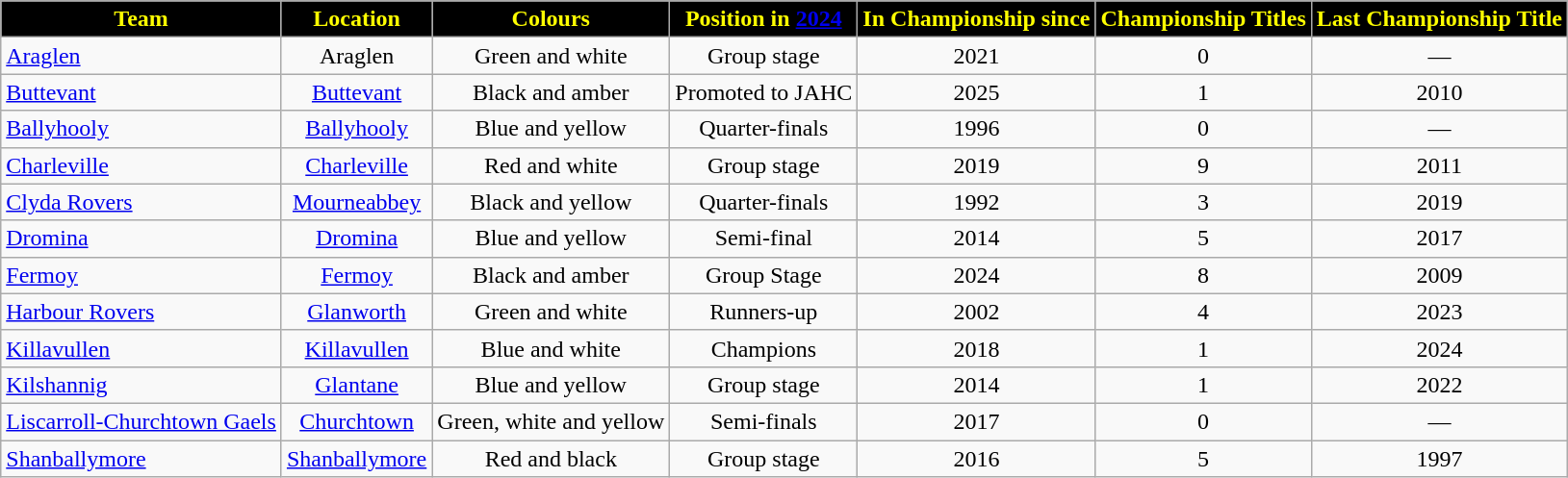<table class="wikitable sortable" style="text-align:center">
<tr>
<th style="background:black;color:yellow">Team</th>
<th style="background:black;color:yellow">Location</th>
<th style="background:black;color:yellow">Colours</th>
<th style="background:black;color:yellow">Position in <a href='#'>2024</a></th>
<th style="background:black;color:yellow">In Championship since</th>
<th style="background:black;color:yellow">Championship Titles</th>
<th style="background:black;color:yellow">Last Championship Title</th>
</tr>
<tr>
<td style="text-align:left"> <a href='#'>Araglen</a></td>
<td>Araglen</td>
<td>Green and white</td>
<td>Group stage</td>
<td>2021</td>
<td>0</td>
<td>—</td>
</tr>
<tr>
<td style="text-align:left"> <a href='#'>Buttevant</a></td>
<td><a href='#'>Buttevant</a></td>
<td>Black and amber</td>
<td>Promoted to JAHC</td>
<td>2025</td>
<td>1</td>
<td>2010</td>
</tr>
<tr>
<td style="text-align:left"> <a href='#'>Ballyhooly</a></td>
<td><a href='#'>Ballyhooly</a></td>
<td>Blue and yellow</td>
<td>Quarter-finals</td>
<td>1996</td>
<td>0</td>
<td>—</td>
</tr>
<tr>
<td style="text-align:left"> <a href='#'>Charleville</a></td>
<td><a href='#'>Charleville</a></td>
<td>Red and white</td>
<td>Group stage</td>
<td>2019</td>
<td>9</td>
<td>2011</td>
</tr>
<tr>
<td style="text-align:left"> <a href='#'>Clyda Rovers</a></td>
<td><a href='#'>Mourneabbey</a></td>
<td>Black and yellow</td>
<td>Quarter-finals</td>
<td>1992</td>
<td>3</td>
<td>2019</td>
</tr>
<tr>
<td style="text-align:left"> <a href='#'>Dromina</a></td>
<td><a href='#'>Dromina</a></td>
<td>Blue and yellow</td>
<td>Semi-final</td>
<td>2014</td>
<td>5</td>
<td>2017</td>
</tr>
<tr>
<td style="text-align:left"> <a href='#'>Fermoy</a></td>
<td><a href='#'>Fermoy</a></td>
<td>Black and amber</td>
<td>Group Stage</td>
<td>2024</td>
<td>8</td>
<td>2009</td>
</tr>
<tr>
<td style="text-align:left"> <a href='#'>Harbour Rovers</a></td>
<td><a href='#'>Glanworth</a></td>
<td>Green and white</td>
<td>Runners-up</td>
<td>2002</td>
<td>4</td>
<td>2023</td>
</tr>
<tr>
<td style="text-align:left"> <a href='#'>Killavullen</a></td>
<td><a href='#'>Killavullen</a></td>
<td>Blue and white</td>
<td>Champions</td>
<td>2018</td>
<td>1</td>
<td>2024</td>
</tr>
<tr>
<td style="text-align:left"> <a href='#'>Kilshannig</a></td>
<td><a href='#'>Glantane</a></td>
<td>Blue and yellow</td>
<td>Group stage</td>
<td>2014</td>
<td>1</td>
<td>2022</td>
</tr>
<tr>
<td style="text-align:left"> <a href='#'>Liscarroll-Churchtown Gaels</a></td>
<td><a href='#'>Churchtown</a></td>
<td>Green, white and yellow</td>
<td>Semi-finals</td>
<td>2017</td>
<td>0</td>
<td>—</td>
</tr>
<tr>
<td style="text-align:left"> <a href='#'>Shanballymore</a></td>
<td><a href='#'>Shanballymore</a></td>
<td>Red and black</td>
<td>Group stage</td>
<td>2016</td>
<td>5</td>
<td>1997</td>
</tr>
</table>
